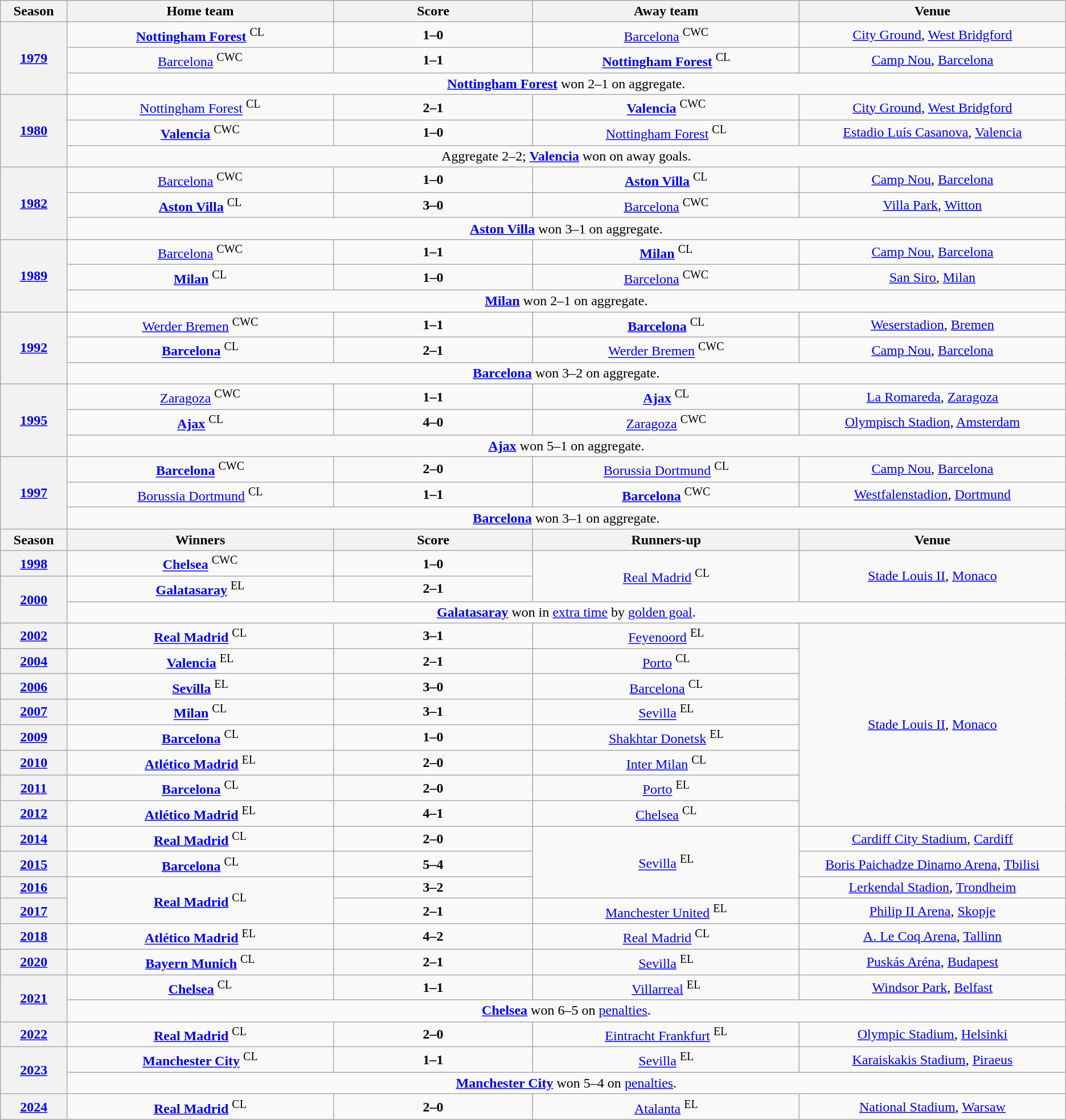<table class="wikitable" style="text-align: center;">
<tr>
<th width=5%>Season</th>
<th width=20%>Home team</th>
<th width=15%>Score</th>
<th width=20%>Away team</th>
<th width=20%>Venue</th>
</tr>
<tr>
<th scope=row rowspan=3 style=text-align:center><a href='#'>1979</a></th>
<td> <strong><a href='#'>Nottingham Forest</a></strong> <sup>CL</sup></td>
<td align=center><strong>1–0</strong></td>
<td> <a href='#'>Barcelona</a> <sup>CWC</sup></td>
<td><a href='#'>City Ground</a>, <a href='#'>West Bridgford</a></td>
</tr>
<tr>
<td> <a href='#'>Barcelona</a> <sup>CWC</sup></td>
<td align=center><strong>1–1</strong></td>
<td> <strong><a href='#'>Nottingham Forest</a></strong> <sup>CL</sup></td>
<td><a href='#'>Camp Nou</a>, <a href='#'>Barcelona</a></td>
</tr>
<tr>
<td colspan=4><strong><a href='#'>Nottingham Forest</a></strong> won 2–1 on aggregate.</td>
</tr>
<tr>
<th scope=row rowspan=3 style=text-align:center><a href='#'>1980</a></th>
<td> <a href='#'>Nottingham Forest</a> <sup>CL</sup></td>
<td align=center><strong>2–1</strong></td>
<td> <strong><a href='#'>Valencia</a></strong> <sup>CWC</sup></td>
<td><a href='#'>City Ground</a>, <a href='#'>West Bridgford</a></td>
</tr>
<tr>
<td> <strong><a href='#'>Valencia</a></strong> <sup>CWC</sup></td>
<td align=center><strong>1–0</strong></td>
<td> <a href='#'>Nottingham Forest</a> <sup>CL</sup></td>
<td><a href='#'>Estadio Luís Casanova</a>, <a href='#'>Valencia</a></td>
</tr>
<tr>
<td colspan=4>Aggregate 2–2; <strong><a href='#'>Valencia</a></strong> won on away goals.</td>
</tr>
<tr>
<th scope=row rowspan=3 style=text-align:center><a href='#'>1982</a></th>
<td> <a href='#'>Barcelona</a> <sup>CWC</sup></td>
<td align=center><strong>1–0</strong></td>
<td> <strong><a href='#'>Aston Villa</a></strong> <sup>CL</sup></td>
<td><a href='#'>Camp Nou</a>, <a href='#'>Barcelona</a></td>
</tr>
<tr>
<td> <strong><a href='#'>Aston Villa</a></strong> <sup>CL</sup></td>
<td align=center><strong>3–0 </strong></td>
<td> <a href='#'>Barcelona</a> <sup>CWC</sup></td>
<td><a href='#'>Villa Park</a>, <a href='#'>Witton</a></td>
</tr>
<tr>
<td colspan=4><strong><a href='#'>Aston Villa</a></strong> won 3–1 on aggregate.</td>
</tr>
<tr>
<th scope=row rowspan=3 style=text-align:center><a href='#'>1989</a></th>
<td> <a href='#'>Barcelona</a> <sup>CWC</sup></td>
<td align=center><strong>1–1</strong></td>
<td> <strong><a href='#'>Milan</a></strong> <sup>CL</sup></td>
<td><a href='#'>Camp Nou</a>, <a href='#'>Barcelona</a></td>
</tr>
<tr>
<td> <strong><a href='#'>Milan</a></strong> <sup>CL</sup></td>
<td align=center><strong>1–0</strong></td>
<td> <a href='#'>Barcelona</a> <sup>CWC</sup></td>
<td><a href='#'>San Siro</a>, <a href='#'>Milan</a></td>
</tr>
<tr>
<td colspan=4><strong><a href='#'>Milan</a></strong> won 2–1 on aggregate.</td>
</tr>
<tr>
<th scope=row rowspan=3 style=text-align:center><a href='#'>1992</a></th>
<td> <a href='#'>Werder Bremen</a> <sup>CWC</sup></td>
<td align=center><strong>1–1</strong></td>
<td> <strong><a href='#'>Barcelona</a></strong> <sup>CL</sup></td>
<td><a href='#'>Weserstadion</a>, <a href='#'>Bremen</a></td>
</tr>
<tr>
<td> <strong><a href='#'>Barcelona</a></strong> <sup>CL</sup></td>
<td align=center><strong>2–1</strong></td>
<td> <a href='#'>Werder Bremen</a> <sup>CWC</sup></td>
<td><a href='#'>Camp Nou</a>, <a href='#'>Barcelona</a></td>
</tr>
<tr>
<td colspan=4><strong><a href='#'>Barcelona</a></strong> won 3–2 on aggregate.</td>
</tr>
<tr>
<th scope=row rowspan=3 style=text-align:center><a href='#'>1995</a></th>
<td> <a href='#'>Zaragoza</a> <sup>CWC</sup></td>
<td align=center><strong>1–1</strong></td>
<td> <strong><a href='#'>Ajax</a></strong> <sup>CL</sup></td>
<td><a href='#'>La Romareda</a>, <a href='#'>Zaragoza</a></td>
</tr>
<tr>
<td> <strong><a href='#'>Ajax</a></strong> <sup>CL</sup></td>
<td align=center><strong>4–0</strong></td>
<td> <a href='#'>Zaragoza</a> <sup>CWC</sup></td>
<td><a href='#'>Olympisch Stadion</a>, <a href='#'>Amsterdam</a></td>
</tr>
<tr>
<td colspan=4><strong><a href='#'>Ajax</a></strong> won 5–1 on aggregate.</td>
</tr>
<tr>
<th scope=row rowspan=3 style=text-align:center><a href='#'>1997</a></th>
<td> <strong><a href='#'>Barcelona</a></strong> <sup>CWC</sup></td>
<td align=center><strong>2–0</strong></td>
<td> <a href='#'>Borussia Dortmund</a> <sup>CL</sup></td>
<td><a href='#'>Camp Nou</a>, <a href='#'>Barcelona</a></td>
</tr>
<tr>
<td> <a href='#'>Borussia Dortmund</a> <sup>CL</sup></td>
<td align=center><strong>1–1</strong></td>
<td> <strong><a href='#'>Barcelona</a></strong> <sup>CWC</sup></td>
<td><a href='#'>Westfalenstadion</a>, <a href='#'>Dortmund</a></td>
</tr>
<tr>
<td colspan=4><strong><a href='#'>Barcelona</a></strong> won 3–1 on aggregate.</td>
</tr>
<tr>
<th width=5%>Season</th>
<th width=20%>Winners</th>
<th width=15%>Score</th>
<th width=20%>Runners-up</th>
<th width=20%>Venue</th>
</tr>
<tr>
<th scope=row style="text-align:center"><a href='#'>1998</a></th>
<td> <strong><a href='#'>Chelsea</a></strong> <sup>CWC</sup></td>
<td align=center><strong>1–0</strong></td>
<td rowspan="2"> <a href='#'>Real Madrid</a> <sup>CL</sup></td>
<td rowspan="2"><a href='#'>Stade Louis II</a>, <a href='#'>Monaco</a></td>
</tr>
<tr>
<th scope=row rowspan=2 style="text-align:center"><a href='#'>2000</a></th>
<td> <strong><a href='#'>Galatasaray</a></strong> <sup>EL</sup></td>
<td align=center><strong>2–1 </strong></td>
</tr>
<tr>
<td colspan=4><strong><a href='#'>Galatasaray</a></strong> won in <a href='#'>extra time</a> by <a href='#'>golden goal</a>.</td>
</tr>
<tr>
<th scope=row style="text-align:center"><a href='#'>2002</a></th>
<td> <strong><a href='#'>Real Madrid</a></strong> <sup>CL</sup></td>
<td align=center><strong>3–1</strong></td>
<td> <a href='#'>Feyenoord</a> <sup>EL</sup></td>
<td rowspan="8"><a href='#'>Stade Louis II</a>, <a href='#'>Monaco</a></td>
</tr>
<tr>
<th scope=row style="text-align:center"><a href='#'>2004</a></th>
<td> <strong><a href='#'>Valencia</a></strong> <sup>EL</sup></td>
<td align=center><strong>2–1</strong></td>
<td> <a href='#'>Porto</a> <sup>CL</sup></td>
</tr>
<tr>
<th scope=row style="text-align:center"><a href='#'>2006</a></th>
<td> <strong><a href='#'>Sevilla</a></strong> <sup>EL</sup></td>
<td align=center><strong>3–0</strong></td>
<td> <a href='#'>Barcelona</a> <sup>CL</sup></td>
</tr>
<tr>
<th scope=row style="text-align:center"><a href='#'>2007</a></th>
<td> <strong><a href='#'>Milan</a></strong> <sup>CL</sup></td>
<td align=center><strong>3–1</strong></td>
<td> <a href='#'>Sevilla</a> <sup>EL</sup></td>
</tr>
<tr>
<th scope=row style="text-align:center"><a href='#'>2009</a></th>
<td> <strong><a href='#'>Barcelona</a></strong> <sup>CL</sup></td>
<td align=center><strong>1–0 </strong></td>
<td> <a href='#'>Shakhtar Donetsk</a> <sup>EL</sup></td>
</tr>
<tr>
<th scope=row style="text-align:center"><a href='#'>2010</a></th>
<td> <strong><a href='#'>Atlético Madrid</a></strong> <sup>EL</sup></td>
<td align=center><strong>2–0</strong></td>
<td> <a href='#'>Inter Milan</a> <sup>CL</sup></td>
</tr>
<tr>
<th scope=row style="text-align:center"><a href='#'>2011</a></th>
<td> <strong><a href='#'>Barcelona</a></strong> <sup>CL</sup></td>
<td align=center><strong>2–0</strong></td>
<td> <a href='#'>Porto</a> <sup>EL</sup></td>
</tr>
<tr>
<th scope=row style="text-align:center"><a href='#'>2012</a></th>
<td> <strong><a href='#'>Atlético Madrid</a></strong> <sup>EL</sup></td>
<td align=center><strong>4–1</strong></td>
<td> <a href='#'>Chelsea</a> <sup>CL</sup></td>
</tr>
<tr>
<th scope=row style="text-align:center"><a href='#'>2014</a></th>
<td> <strong><a href='#'>Real Madrid</a></strong> <sup>CL</sup></td>
<td align=center><strong>2–0</strong></td>
<td rowspan="3"> <a href='#'>Sevilla</a> <sup>EL</sup></td>
<td><a href='#'>Cardiff City Stadium</a>, <a href='#'>Cardiff</a></td>
</tr>
<tr>
<th scope=row style="text-align:center"><a href='#'>2015</a></th>
<td> <strong><a href='#'>Barcelona</a></strong> <sup>CL</sup></td>
<td align=center><strong>5–4 </strong></td>
<td><a href='#'>Boris Paichadze Dinamo Arena</a>, <a href='#'>Tbilisi</a></td>
</tr>
<tr>
<th scope=row style="text-align:center"><a href='#'>2016</a></th>
<td rowspan="2"> <strong><a href='#'>Real Madrid</a></strong> <sup>CL</sup></td>
<td align=center><strong>3–2 </strong></td>
<td><a href='#'>Lerkendal Stadion</a>, <a href='#'>Trondheim</a></td>
</tr>
<tr>
<th scope=row style="text-align:center"><a href='#'>2017</a></th>
<td align=center><strong>2–1</strong></td>
<td> <a href='#'>Manchester United</a> <sup>EL</sup></td>
<td><a href='#'>Philip II Arena</a>, <a href='#'>Skopje</a></td>
</tr>
<tr>
<th scope=row style="text-align:center"><a href='#'>2018</a></th>
<td> <strong><a href='#'>Atlético Madrid</a></strong> <sup>EL</sup></td>
<td align=center><strong>4–2 </strong></td>
<td> <a href='#'>Real Madrid</a> <sup>CL</sup></td>
<td><a href='#'>A. Le Coq Arena</a>, <a href='#'>Tallinn</a></td>
</tr>
<tr>
<th scope=row style="text-align:center"><a href='#'>2020</a></th>
<td> <strong><a href='#'>Bayern Munich</a></strong> <sup>CL</sup></td>
<td align=center><strong>2–1 </strong></td>
<td> <a href='#'>Sevilla</a> <sup>EL</sup></td>
<td><a href='#'>Puskás Aréna</a>, <a href='#'>Budapest</a></td>
</tr>
<tr>
<th scope=row rowspan=2 style="text-align:center"><a href='#'>2021</a></th>
<td> <strong><a href='#'>Chelsea</a></strong> <sup>CL</sup></td>
<td align=center><strong>1–1 </strong></td>
<td> <a href='#'>Villarreal</a> <sup>EL</sup></td>
<td><a href='#'>Windsor Park</a>, <a href='#'>Belfast</a></td>
</tr>
<tr>
<td colspan=5><strong><a href='#'>Chelsea</a></strong> won 6–5 on <a href='#'>penalties</a>.</td>
</tr>
<tr>
<th scope=row style="text-align:center"><a href='#'>2022</a></th>
<td> <strong><a href='#'>Real Madrid</a></strong> <sup>CL</sup></td>
<td align=center><strong>2–0</strong></td>
<td> <a href='#'>Eintracht Frankfurt</a> <sup>EL</sup></td>
<td><a href='#'>Olympic Stadium</a>, <a href='#'>Helsinki</a></td>
</tr>
<tr>
<th scope=row rowspan=2 style="text-align:center"><a href='#'>2023</a></th>
<td> <strong><a href='#'>Manchester City</a></strong> <sup>CL</sup></td>
<td align=center><strong>1–1</strong></td>
<td> <a href='#'>Sevilla</a> <sup>EL</sup></td>
<td><a href='#'>Karaiskakis Stadium</a>, <a href='#'>Piraeus</a></td>
</tr>
<tr>
<td colspan=5><strong><a href='#'>Manchester City</a></strong> won 5–4 on <a href='#'>penalties</a>.</td>
</tr>
<tr>
<th scope=row style="text-align:center"><a href='#'>2024</a></th>
<td> <strong><a href='#'>Real Madrid</a></strong> <sup>CL</sup></td>
<td align=center><strong>2–0</strong></td>
<td> <a href='#'>Atalanta</a> <sup>EL</sup></td>
<td><a href='#'>National Stadium</a>, <a href='#'>Warsaw</a></td>
</tr>
</table>
